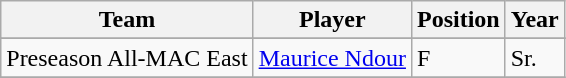<table class="wikitable" border="1">
<tr align=center>
<th style= >Team</th>
<th style= >Player</th>
<th style= >Position</th>
<th style= >Year</th>
</tr>
<tr align="center">
</tr>
<tr>
<td>Preseason All-MAC East</td>
<td><a href='#'>Maurice Ndour</a></td>
<td>F</td>
<td>Sr.</td>
</tr>
<tr>
</tr>
</table>
